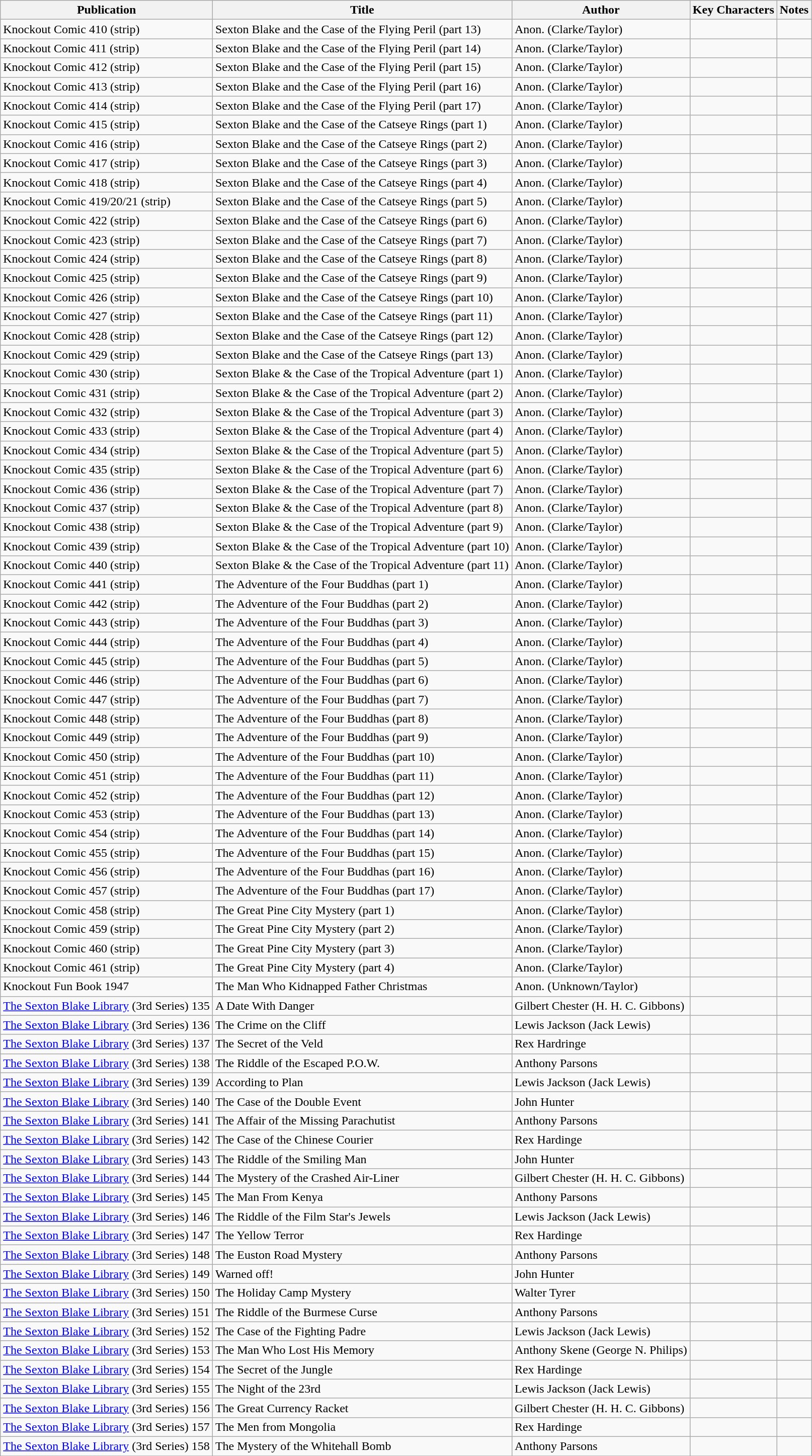<table class="wikitable">
<tr>
<th>Publication</th>
<th>Title</th>
<th>Author</th>
<th>Key Characters</th>
<th>Notes</th>
</tr>
<tr>
<td>Knockout Comic 410 (strip)</td>
<td>Sexton Blake and the Case of the Flying Peril (part 13)</td>
<td>Anon. (Clarke/Taylor)</td>
<td></td>
<td></td>
</tr>
<tr>
<td>Knockout Comic 411 (strip)</td>
<td>Sexton Blake and the Case of the Flying Peril (part 14)</td>
<td>Anon. (Clarke/Taylor)</td>
<td></td>
<td></td>
</tr>
<tr>
<td>Knockout Comic 412 (strip)</td>
<td>Sexton Blake and the Case of the Flying Peril (part 15)</td>
<td>Anon. (Clarke/Taylor)</td>
<td></td>
<td></td>
</tr>
<tr>
<td>Knockout Comic 413 (strip)</td>
<td>Sexton Blake and the Case of the Flying Peril (part 16)</td>
<td>Anon. (Clarke/Taylor)</td>
<td></td>
<td></td>
</tr>
<tr>
<td>Knockout Comic 414 (strip)</td>
<td>Sexton Blake and the Case of the Flying Peril (part 17)</td>
<td>Anon. (Clarke/Taylor)</td>
<td></td>
<td></td>
</tr>
<tr>
<td>Knockout Comic 415 (strip)</td>
<td>Sexton Blake and the Case of the Catseye Rings (part 1)</td>
<td>Anon. (Clarke/Taylor)</td>
<td></td>
<td></td>
</tr>
<tr>
<td>Knockout Comic 416 (strip)</td>
<td>Sexton Blake and the Case of the Catseye Rings (part 2)</td>
<td>Anon. (Clarke/Taylor)</td>
<td></td>
<td></td>
</tr>
<tr>
<td>Knockout Comic 417 (strip)</td>
<td>Sexton Blake and the Case of the Catseye Rings (part 3)</td>
<td>Anon. (Clarke/Taylor)</td>
<td></td>
<td></td>
</tr>
<tr>
<td>Knockout Comic 418 (strip)</td>
<td>Sexton Blake and the Case of the Catseye Rings (part 4)</td>
<td>Anon. (Clarke/Taylor)</td>
<td></td>
<td></td>
</tr>
<tr>
<td>Knockout Comic 419/20/21 (strip)</td>
<td>Sexton Blake and the Case of the Catseye Rings (part 5)</td>
<td>Anon. (Clarke/Taylor)</td>
<td></td>
<td></td>
</tr>
<tr>
<td>Knockout Comic 422 (strip)</td>
<td>Sexton Blake and the Case of the Catseye Rings (part 6)</td>
<td>Anon. (Clarke/Taylor)</td>
<td></td>
<td></td>
</tr>
<tr>
<td>Knockout Comic 423 (strip)</td>
<td>Sexton Blake and the Case of the Catseye Rings (part 7)</td>
<td>Anon. (Clarke/Taylor)</td>
<td></td>
<td></td>
</tr>
<tr>
<td>Knockout Comic 424 (strip)</td>
<td>Sexton Blake and the Case of the Catseye Rings (part 8)</td>
<td>Anon. (Clarke/Taylor)</td>
<td></td>
<td></td>
</tr>
<tr>
<td>Knockout Comic 425 (strip)</td>
<td>Sexton Blake and the Case of the Catseye Rings (part 9)</td>
<td>Anon. (Clarke/Taylor)</td>
<td></td>
<td></td>
</tr>
<tr>
<td>Knockout Comic 426 (strip)</td>
<td>Sexton Blake and the Case of the Catseye Rings (part 10)</td>
<td>Anon. (Clarke/Taylor)</td>
<td></td>
<td></td>
</tr>
<tr>
<td>Knockout Comic 427 (strip)</td>
<td>Sexton Blake and the Case of the Catseye Rings (part 11)</td>
<td>Anon. (Clarke/Taylor)</td>
<td></td>
<td></td>
</tr>
<tr>
<td>Knockout Comic 428 (strip)</td>
<td>Sexton Blake and the Case of the Catseye Rings (part 12)</td>
<td>Anon. (Clarke/Taylor)</td>
<td></td>
<td></td>
</tr>
<tr>
<td>Knockout Comic 429 (strip)</td>
<td>Sexton Blake and the Case of the Catseye Rings (part 13)</td>
<td>Anon. (Clarke/Taylor)</td>
<td></td>
<td></td>
</tr>
<tr>
<td>Knockout Comic 430 (strip)</td>
<td>Sexton Blake & the Case of the Tropical Adventure (part 1)</td>
<td>Anon. (Clarke/Taylor)</td>
<td></td>
<td></td>
</tr>
<tr>
<td>Knockout Comic 431 (strip)</td>
<td>Sexton Blake & the Case of the Tropical Adventure (part 2)</td>
<td>Anon. (Clarke/Taylor)</td>
<td></td>
<td></td>
</tr>
<tr>
<td>Knockout Comic 432 (strip)</td>
<td>Sexton Blake & the Case of the Tropical Adventure (part 3)</td>
<td>Anon. (Clarke/Taylor)</td>
<td></td>
<td></td>
</tr>
<tr>
<td>Knockout Comic 433 (strip)</td>
<td>Sexton Blake & the Case of the Tropical Adventure (part 4)</td>
<td>Anon. (Clarke/Taylor)</td>
<td></td>
<td></td>
</tr>
<tr>
<td>Knockout Comic 434 (strip)</td>
<td>Sexton Blake & the Case of the Tropical Adventure (part 5)</td>
<td>Anon. (Clarke/Taylor)</td>
<td></td>
<td></td>
</tr>
<tr>
<td>Knockout Comic 435 (strip)</td>
<td>Sexton Blake & the Case of the Tropical Adventure (part 6)</td>
<td>Anon. (Clarke/Taylor)</td>
<td></td>
<td></td>
</tr>
<tr>
<td>Knockout Comic 436 (strip)</td>
<td>Sexton Blake & the Case of the Tropical Adventure (part 7)</td>
<td>Anon. (Clarke/Taylor)</td>
<td></td>
<td></td>
</tr>
<tr>
<td>Knockout Comic 437 (strip)</td>
<td>Sexton Blake & the Case of the Tropical Adventure (part 8)</td>
<td>Anon. (Clarke/Taylor)</td>
<td></td>
<td></td>
</tr>
<tr>
<td>Knockout Comic 438 (strip)</td>
<td>Sexton Blake & the Case of the Tropical Adventure (part 9)</td>
<td>Anon. (Clarke/Taylor)</td>
<td></td>
<td></td>
</tr>
<tr>
<td>Knockout Comic 439 (strip)</td>
<td>Sexton Blake & the Case of the Tropical Adventure (part 10)</td>
<td>Anon. (Clarke/Taylor)</td>
<td></td>
<td></td>
</tr>
<tr>
<td>Knockout Comic 440 (strip)</td>
<td>Sexton Blake & the Case of the Tropical Adventure (part 11)</td>
<td>Anon. (Clarke/Taylor)</td>
<td></td>
<td></td>
</tr>
<tr>
<td>Knockout Comic 441 (strip)</td>
<td>The Adventure of the Four Buddhas (part 1)</td>
<td>Anon. (Clarke/Taylor)</td>
<td></td>
<td></td>
</tr>
<tr>
<td>Knockout Comic 442 (strip)</td>
<td>The Adventure of the Four Buddhas (part 2)</td>
<td>Anon. (Clarke/Taylor)</td>
<td></td>
<td></td>
</tr>
<tr>
<td>Knockout Comic 443 (strip)</td>
<td>The Adventure of the Four Buddhas (part 3)</td>
<td>Anon. (Clarke/Taylor)</td>
<td></td>
<td></td>
</tr>
<tr>
<td>Knockout Comic 444 (strip)</td>
<td>The Adventure of the Four Buddhas (part 4)</td>
<td>Anon. (Clarke/Taylor)</td>
<td></td>
<td></td>
</tr>
<tr>
<td>Knockout Comic 445 (strip)</td>
<td>The Adventure of the Four Buddhas (part 5)</td>
<td>Anon. (Clarke/Taylor)</td>
<td></td>
<td></td>
</tr>
<tr>
<td>Knockout Comic 446 (strip)</td>
<td>The Adventure of the Four Buddhas (part 6)</td>
<td>Anon. (Clarke/Taylor)</td>
<td></td>
<td></td>
</tr>
<tr>
<td>Knockout Comic 447 (strip)</td>
<td>The Adventure of the Four Buddhas (part 7)</td>
<td>Anon. (Clarke/Taylor)</td>
<td></td>
<td></td>
</tr>
<tr>
<td>Knockout Comic 448 (strip)</td>
<td>The Adventure of the Four Buddhas (part 8)</td>
<td>Anon. (Clarke/Taylor)</td>
<td></td>
<td></td>
</tr>
<tr>
<td>Knockout Comic 449 (strip)</td>
<td>The Adventure of the Four Buddhas (part 9)</td>
<td>Anon. (Clarke/Taylor)</td>
<td></td>
<td></td>
</tr>
<tr>
<td>Knockout Comic 450 (strip)</td>
<td>The Adventure of the Four Buddhas (part 10)</td>
<td>Anon. (Clarke/Taylor)</td>
<td></td>
<td></td>
</tr>
<tr>
<td>Knockout Comic 451 (strip)</td>
<td>The Adventure of the Four Buddhas (part 11)</td>
<td>Anon. (Clarke/Taylor)</td>
<td></td>
<td></td>
</tr>
<tr>
<td>Knockout Comic 452 (strip)</td>
<td>The Adventure of the Four Buddhas (part 12)</td>
<td>Anon. (Clarke/Taylor)</td>
<td></td>
<td></td>
</tr>
<tr>
<td>Knockout Comic 453 (strip)</td>
<td>The Adventure of the Four Buddhas (part 13)</td>
<td>Anon. (Clarke/Taylor)</td>
<td></td>
<td></td>
</tr>
<tr>
<td>Knockout Comic 454 (strip)</td>
<td>The Adventure of the Four Buddhas (part 14)</td>
<td>Anon. (Clarke/Taylor)</td>
<td></td>
<td></td>
</tr>
<tr>
<td>Knockout Comic 455 (strip)</td>
<td>The Adventure of the Four Buddhas (part 15)</td>
<td>Anon. (Clarke/Taylor)</td>
<td></td>
<td></td>
</tr>
<tr>
<td>Knockout Comic 456 (strip)</td>
<td>The Adventure of the Four Buddhas (part 16)</td>
<td>Anon. (Clarke/Taylor)</td>
<td></td>
<td></td>
</tr>
<tr>
<td>Knockout Comic 457 (strip)</td>
<td>The Adventure of the Four Buddhas (part 17)</td>
<td>Anon. (Clarke/Taylor)</td>
<td></td>
<td></td>
</tr>
<tr>
<td>Knockout Comic 458 (strip)</td>
<td>The Great Pine City Mystery (part 1)</td>
<td>Anon. (Clarke/Taylor)</td>
<td></td>
<td></td>
</tr>
<tr>
<td>Knockout Comic 459 (strip)</td>
<td>The Great Pine City Mystery (part 2)</td>
<td>Anon. (Clarke/Taylor)</td>
<td></td>
<td></td>
</tr>
<tr>
<td>Knockout Comic 460 (strip)</td>
<td>The Great Pine City Mystery (part 3)</td>
<td>Anon. (Clarke/Taylor)</td>
<td></td>
<td></td>
</tr>
<tr>
<td>Knockout Comic 461 (strip)</td>
<td>The Great Pine City Mystery (part 4)</td>
<td>Anon. (Clarke/Taylor)</td>
<td></td>
<td></td>
</tr>
<tr>
<td>Knockout Fun Book 1947</td>
<td>The Man Who Kidnapped Father Christmas</td>
<td>Anon. (Unknown/Taylor)</td>
<td></td>
<td></td>
</tr>
<tr>
<td><a href='#'>The Sexton Blake Library</a> (3rd Series) 135</td>
<td>A Date With Danger</td>
<td>Gilbert Chester (H. H. C. Gibbons)</td>
<td></td>
<td></td>
</tr>
<tr>
<td><a href='#'>The Sexton Blake Library</a> (3rd Series) 136</td>
<td>The Crime on the Cliff</td>
<td>Lewis Jackson (Jack Lewis)</td>
<td></td>
<td></td>
</tr>
<tr>
<td><a href='#'>The Sexton Blake Library</a> (3rd Series) 137</td>
<td>The Secret of the Veld</td>
<td>Rex Hardringe</td>
<td></td>
<td></td>
</tr>
<tr>
<td><a href='#'>The Sexton Blake Library</a> (3rd Series) 138</td>
<td>The Riddle of the Escaped P.O.W.</td>
<td>Anthony Parsons</td>
<td></td>
<td></td>
</tr>
<tr>
<td><a href='#'>The Sexton Blake Library</a> (3rd Series) 139</td>
<td>According to Plan</td>
<td>Lewis Jackson (Jack Lewis)</td>
<td></td>
<td></td>
</tr>
<tr>
<td><a href='#'>The Sexton Blake Library</a> (3rd Series) 140</td>
<td>The Case of the Double Event</td>
<td>John Hunter</td>
<td></td>
<td></td>
</tr>
<tr>
<td><a href='#'>The Sexton Blake Library</a> (3rd Series) 141</td>
<td>The Affair of the Missing Parachutist</td>
<td>Anthony Parsons</td>
<td></td>
<td></td>
</tr>
<tr>
<td><a href='#'>The Sexton Blake Library</a> (3rd Series) 142</td>
<td>The Case of the Chinese Courier</td>
<td>Rex Hardinge</td>
<td></td>
<td></td>
</tr>
<tr>
<td><a href='#'>The Sexton Blake Library</a> (3rd Series) 143</td>
<td>The Riddle of the Smiling Man</td>
<td>John Hunter</td>
<td></td>
<td></td>
</tr>
<tr>
<td><a href='#'>The Sexton Blake Library</a> (3rd Series) 144</td>
<td>The Mystery of the Crashed Air-Liner</td>
<td>Gilbert Chester (H. H. C. Gibbons)</td>
<td></td>
<td></td>
</tr>
<tr>
<td><a href='#'>The Sexton Blake Library</a> (3rd Series) 145</td>
<td>The Man From Kenya</td>
<td>Anthony Parsons</td>
<td></td>
<td></td>
</tr>
<tr>
<td><a href='#'>The Sexton Blake Library</a> (3rd Series) 146</td>
<td>The Riddle of the Film Star's Jewels</td>
<td>Lewis Jackson (Jack Lewis)</td>
<td></td>
<td></td>
</tr>
<tr>
<td><a href='#'>The Sexton Blake Library</a> (3rd Series) 147</td>
<td>The Yellow Terror</td>
<td>Rex Hardinge</td>
<td></td>
<td></td>
</tr>
<tr>
<td><a href='#'>The Sexton Blake Library</a> (3rd Series) 148</td>
<td>The Euston Road Mystery</td>
<td>Anthony Parsons</td>
<td></td>
<td></td>
</tr>
<tr>
<td><a href='#'>The Sexton Blake Library</a> (3rd Series) 149</td>
<td>Warned off!</td>
<td>John Hunter</td>
<td></td>
<td></td>
</tr>
<tr>
<td><a href='#'>The Sexton Blake Library</a> (3rd Series) 150</td>
<td>The Holiday Camp Mystery</td>
<td>Walter Tyrer</td>
<td></td>
<td></td>
</tr>
<tr>
<td><a href='#'>The Sexton Blake Library</a> (3rd Series) 151</td>
<td>The Riddle of the Burmese Curse</td>
<td>Anthony Parsons</td>
<td></td>
<td></td>
</tr>
<tr>
<td><a href='#'>The Sexton Blake Library</a> (3rd Series) 152</td>
<td>The Case of the Fighting Padre</td>
<td>Lewis Jackson (Jack Lewis)</td>
<td></td>
<td></td>
</tr>
<tr>
<td><a href='#'>The Sexton Blake Library</a> (3rd Series) 153</td>
<td>The Man Who Lost His Memory</td>
<td>Anthony Skene (George N. Philips)</td>
<td></td>
<td></td>
</tr>
<tr>
<td><a href='#'>The Sexton Blake Library</a> (3rd Series) 154</td>
<td>The Secret of the Jungle</td>
<td>Rex Hardinge</td>
<td></td>
<td></td>
</tr>
<tr>
<td><a href='#'>The Sexton Blake Library</a> (3rd Series) 155</td>
<td>The Night of the 23rd</td>
<td>Lewis Jackson (Jack Lewis)</td>
<td></td>
<td></td>
</tr>
<tr>
<td><a href='#'>The Sexton Blake Library</a> (3rd Series) 156</td>
<td>The Great Currency Racket</td>
<td>Gilbert Chester (H. H. C. Gibbons)</td>
<td></td>
<td></td>
</tr>
<tr>
<td><a href='#'>The Sexton Blake Library</a> (3rd Series) 157</td>
<td>The Men from Mongolia</td>
<td>Rex Hardinge</td>
<td></td>
<td></td>
</tr>
<tr>
<td><a href='#'>The Sexton Blake Library</a> (3rd Series) 158</td>
<td>The Mystery of the Whitehall Bomb</td>
<td>Anthony Parsons</td>
<td></td>
<td></td>
</tr>
<tr>
</tr>
</table>
